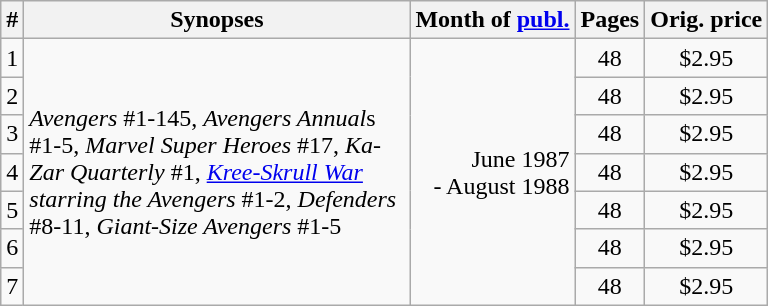<table class="wikitable">
<tr>
<th>#</th>
<th width="250">Synopses</th>
<th>Month of <a href='#'>publ.</a></th>
<th>Pages</th>
<th>Orig. price</th>
</tr>
<tr align="center">
<td>1</td>
<td align="left" rowspan="7"><em>Avengers</em> #1-145, <em>Avengers Annual</em>s #1-5, <em>Marvel Super Heroes</em> #17, <em>Ka-Zar Quarterly</em> #1, <em><a href='#'>Kree-Skrull War</a> starring the Avengers</em> #1-2, <em>Defenders</em> #8-11, <em>Giant-Size Avengers</em> #1-5</td>
<td align="right" rowspan="7">June 1987<br> - August 1988</td>
<td>48</td>
<td>$2.95</td>
</tr>
<tr align="center">
<td>2</td>
<td>48</td>
<td>$2.95</td>
</tr>
<tr align="center">
<td>3</td>
<td>48</td>
<td>$2.95</td>
</tr>
<tr align="center">
<td>4</td>
<td>48</td>
<td>$2.95</td>
</tr>
<tr align="center">
<td>5</td>
<td>48</td>
<td>$2.95</td>
</tr>
<tr align="center">
<td>6</td>
<td>48</td>
<td>$2.95</td>
</tr>
<tr align="center">
<td>7</td>
<td>48</td>
<td>$2.95</td>
</tr>
</table>
